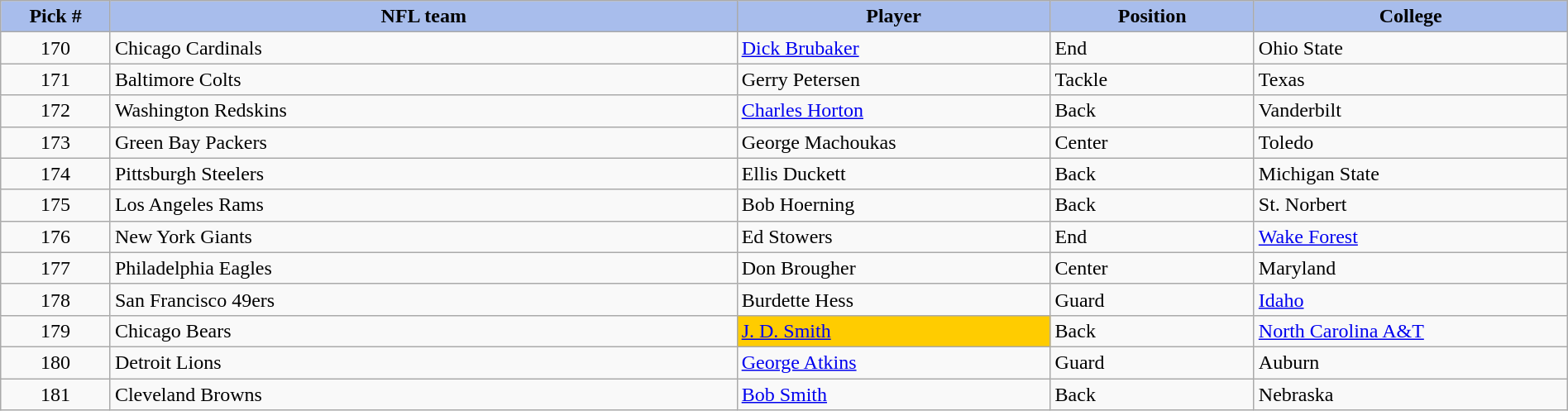<table class="wikitable sortable sortable" style="width: 100%">
<tr>
<th style="background:#A8BDEC;" width=7%>Pick #</th>
<th width=40% style="background:#A8BDEC;">NFL team</th>
<th width=20% style="background:#A8BDEC;">Player</th>
<th width=13% style="background:#A8BDEC;">Position</th>
<th style="background:#A8BDEC;">College</th>
</tr>
<tr>
<td align=center>170</td>
<td>Chicago Cardinals</td>
<td><a href='#'>Dick Brubaker</a></td>
<td>End</td>
<td>Ohio State</td>
</tr>
<tr>
<td align=center>171</td>
<td>Baltimore Colts</td>
<td>Gerry Petersen</td>
<td>Tackle</td>
<td>Texas</td>
</tr>
<tr>
<td align=center>172</td>
<td>Washington Redskins</td>
<td><a href='#'>Charles Horton</a></td>
<td>Back</td>
<td>Vanderbilt</td>
</tr>
<tr>
<td align=center>173</td>
<td>Green Bay Packers</td>
<td>George Machoukas</td>
<td>Center</td>
<td>Toledo</td>
</tr>
<tr>
<td align=center>174</td>
<td>Pittsburgh Steelers</td>
<td>Ellis Duckett</td>
<td>Back</td>
<td>Michigan State</td>
</tr>
<tr>
<td align=center>175</td>
<td>Los Angeles Rams</td>
<td>Bob Hoerning</td>
<td>Back</td>
<td>St. Norbert</td>
</tr>
<tr>
<td align=center>176</td>
<td>New York Giants</td>
<td>Ed Stowers</td>
<td>End</td>
<td><a href='#'>Wake Forest</a></td>
</tr>
<tr>
<td align=center>177</td>
<td>Philadelphia Eagles</td>
<td>Don Brougher</td>
<td>Center</td>
<td>Maryland</td>
</tr>
<tr>
<td align=center>178</td>
<td>San Francisco 49ers</td>
<td>Burdette Hess</td>
<td>Guard</td>
<td><a href='#'>Idaho</a></td>
</tr>
<tr>
<td align=center>179</td>
<td>Chicago Bears</td>
<td bgcolor="#FFCC00"><a href='#'>J. D. Smith</a></td>
<td>Back</td>
<td><a href='#'>North Carolina A&T</a></td>
</tr>
<tr>
<td align=center>180</td>
<td>Detroit Lions</td>
<td><a href='#'>George Atkins</a></td>
<td>Guard</td>
<td>Auburn</td>
</tr>
<tr>
<td align=center>181</td>
<td>Cleveland Browns</td>
<td><a href='#'>Bob Smith</a></td>
<td>Back</td>
<td>Nebraska</td>
</tr>
</table>
